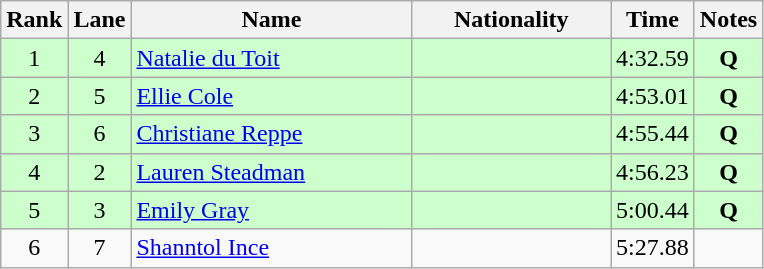<table class="wikitable sortable" style="text-align:center">
<tr>
<th>Rank</th>
<th>Lane</th>
<th style="width:180px">Name</th>
<th style="width:125px">Nationality</th>
<th>Time</th>
<th>Notes</th>
</tr>
<tr style="background:#cfc;">
<td>1</td>
<td>4</td>
<td style="text-align:left;"><a href='#'>Natalie du Toit</a></td>
<td style="text-align:left;"></td>
<td>4:32.59</td>
<td><strong>Q</strong></td>
</tr>
<tr style="background:#cfc;">
<td>2</td>
<td>5</td>
<td style="text-align:left;"><a href='#'>Ellie Cole</a></td>
<td style="text-align:left;"></td>
<td>4:53.01</td>
<td><strong>Q</strong></td>
</tr>
<tr style="background:#cfc;">
<td>3</td>
<td>6</td>
<td style="text-align:left;"><a href='#'>Christiane Reppe</a></td>
<td style="text-align:left;"></td>
<td>4:55.44</td>
<td><strong>Q</strong></td>
</tr>
<tr style="background:#cfc;">
<td>4</td>
<td>2</td>
<td style="text-align:left;"><a href='#'>Lauren Steadman</a></td>
<td style="text-align:left;"></td>
<td>4:56.23</td>
<td><strong>Q</strong></td>
</tr>
<tr style="background:#cfc;">
<td>5</td>
<td>3</td>
<td style="text-align:left;"><a href='#'>Emily Gray</a></td>
<td style="text-align:left;"></td>
<td>5:00.44</td>
<td><strong>Q</strong></td>
</tr>
<tr>
<td>6</td>
<td>7</td>
<td style="text-align:left;"><a href='#'>Shanntol Ince</a></td>
<td style="text-align:left;"></td>
<td>5:27.88</td>
<td></td>
</tr>
</table>
